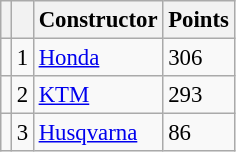<table class="wikitable" style="font-size: 95%;">
<tr>
<th></th>
<th></th>
<th>Constructor</th>
<th>Points</th>
</tr>
<tr>
<td></td>
<td align=center>1</td>
<td> <a href='#'>Honda</a></td>
<td align=left>306</td>
</tr>
<tr>
<td></td>
<td align=center>2</td>
<td> <a href='#'>KTM</a></td>
<td align=left>293</td>
</tr>
<tr>
<td></td>
<td align=center>3</td>
<td> <a href='#'>Husqvarna</a></td>
<td align=left>86</td>
</tr>
</table>
